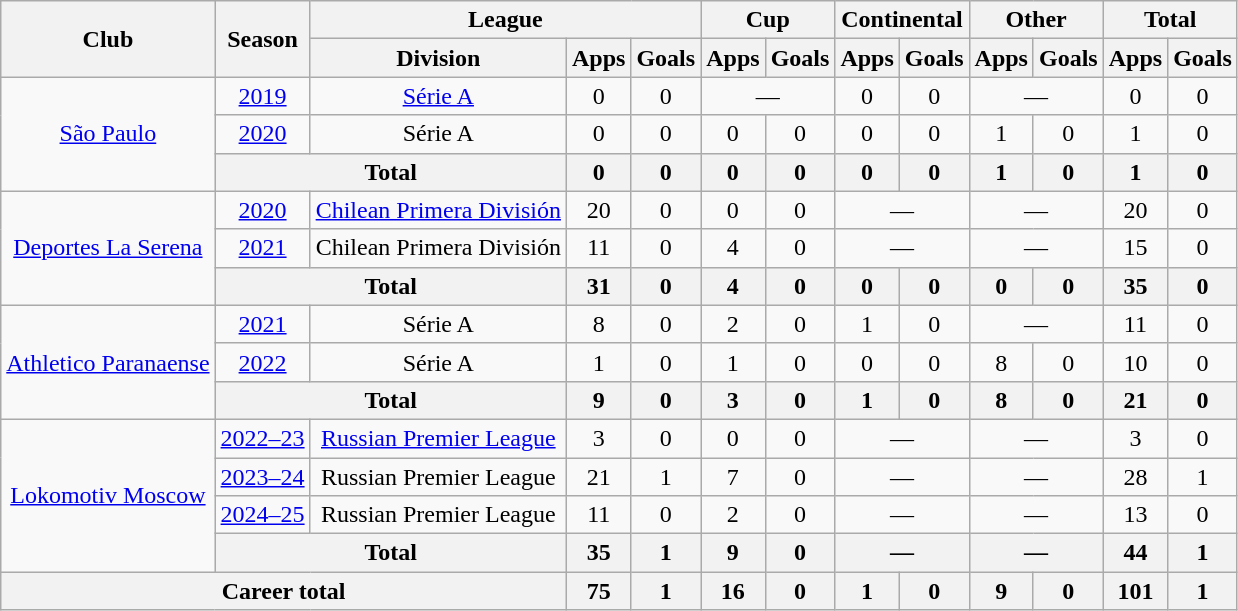<table class="wikitable" style="text-align: center;">
<tr>
<th rowspan="2">Club</th>
<th rowspan="2">Season</th>
<th colspan="3">League</th>
<th colspan="2">Cup</th>
<th colspan="2">Continental</th>
<th colspan="2">Other</th>
<th colspan="2">Total</th>
</tr>
<tr>
<th>Division</th>
<th>Apps</th>
<th>Goals</th>
<th>Apps</th>
<th>Goals</th>
<th>Apps</th>
<th>Goals</th>
<th>Apps</th>
<th>Goals</th>
<th>Apps</th>
<th>Goals</th>
</tr>
<tr>
<td rowspan="3"><a href='#'>São Paulo</a></td>
<td><a href='#'>2019</a></td>
<td><a href='#'>Série A</a></td>
<td>0</td>
<td>0</td>
<td colspan="2">—</td>
<td>0</td>
<td>0</td>
<td colspan="2">—</td>
<td>0</td>
<td>0</td>
</tr>
<tr>
<td><a href='#'>2020</a></td>
<td>Série A</td>
<td>0</td>
<td>0</td>
<td>0</td>
<td>0</td>
<td>0</td>
<td>0</td>
<td>1</td>
<td>0</td>
<td>1</td>
<td>0</td>
</tr>
<tr>
<th colspan=2>Total</th>
<th>0</th>
<th>0</th>
<th>0</th>
<th>0</th>
<th>0</th>
<th>0</th>
<th>1</th>
<th>0</th>
<th>1</th>
<th>0</th>
</tr>
<tr>
<td rowspan="3"><a href='#'>Deportes La Serena</a></td>
<td><a href='#'>2020</a></td>
<td><a href='#'>Chilean Primera División</a></td>
<td>20</td>
<td>0</td>
<td>0</td>
<td>0</td>
<td colspan="2">—</td>
<td colspan="2">—</td>
<td>20</td>
<td>0</td>
</tr>
<tr>
<td><a href='#'>2021</a></td>
<td>Chilean Primera División</td>
<td>11</td>
<td>0</td>
<td>4</td>
<td>0</td>
<td colspan="2">—</td>
<td colspan="2">—</td>
<td>15</td>
<td>0</td>
</tr>
<tr>
<th colspan=2>Total</th>
<th>31</th>
<th>0</th>
<th>4</th>
<th>0</th>
<th>0</th>
<th>0</th>
<th>0</th>
<th>0</th>
<th>35</th>
<th>0</th>
</tr>
<tr>
<td rowspan="3"><a href='#'>Athletico Paranaense</a></td>
<td><a href='#'>2021</a></td>
<td>Série A</td>
<td>8</td>
<td>0</td>
<td>2</td>
<td>0</td>
<td>1</td>
<td>0</td>
<td colspan="2">—</td>
<td>11</td>
<td>0</td>
</tr>
<tr>
<td><a href='#'>2022</a></td>
<td>Série A</td>
<td>1</td>
<td>0</td>
<td>1</td>
<td>0</td>
<td>0</td>
<td>0</td>
<td>8</td>
<td>0</td>
<td>10</td>
<td>0</td>
</tr>
<tr>
<th colspan=2>Total</th>
<th>9</th>
<th>0</th>
<th>3</th>
<th>0</th>
<th>1</th>
<th>0</th>
<th>8</th>
<th>0</th>
<th>21</th>
<th>0</th>
</tr>
<tr>
<td rowspan="4"><a href='#'>Lokomotiv Moscow</a></td>
<td><a href='#'>2022–23</a></td>
<td><a href='#'>Russian Premier League</a></td>
<td>3</td>
<td>0</td>
<td>0</td>
<td>0</td>
<td colspan="2">—</td>
<td colspan="2">—</td>
<td>3</td>
<td>0</td>
</tr>
<tr>
<td><a href='#'>2023–24</a></td>
<td>Russian Premier League</td>
<td>21</td>
<td>1</td>
<td>7</td>
<td>0</td>
<td colspan="2">—</td>
<td colspan="2">—</td>
<td>28</td>
<td>1</td>
</tr>
<tr>
<td><a href='#'>2024–25</a></td>
<td>Russian Premier League</td>
<td>11</td>
<td>0</td>
<td>2</td>
<td>0</td>
<td colspan="2">—</td>
<td colspan="2">—</td>
<td>13</td>
<td>0</td>
</tr>
<tr>
<th colspan="2">Total</th>
<th>35</th>
<th>1</th>
<th>9</th>
<th>0</th>
<th colspan="2">—</th>
<th colspan="2">—</th>
<th>44</th>
<th>1</th>
</tr>
<tr>
<th colspan="3">Career total</th>
<th>75</th>
<th>1</th>
<th>16</th>
<th>0</th>
<th>1</th>
<th>0</th>
<th>9</th>
<th>0</th>
<th>101</th>
<th>1</th>
</tr>
</table>
